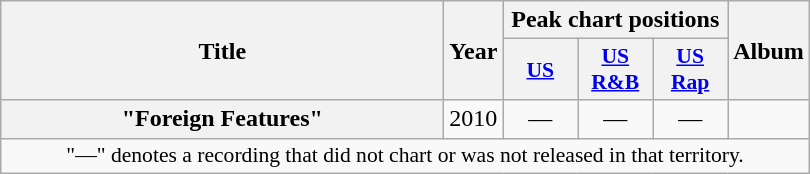<table class="wikitable plainrowheaders" style="text-align:center;">
<tr>
<th scope="col" rowspan="2" style="width:18em;">Title</th>
<th scope="col" rowspan="2">Year</th>
<th scope="col" colspan="3">Peak chart positions</th>
<th scope="col" rowspan="2">Album</th>
</tr>
<tr>
<th scope="col" style="width:3em;font-size:90%;"><a href='#'>US</a></th>
<th scope="col" style="width:3em;font-size:90%;"><a href='#'>US R&B</a></th>
<th scope="col" style="width:3em;font-size:90%;"><a href='#'>US Rap</a></th>
</tr>
<tr>
<th scope="row">"Foreign Features"</th>
<td>2010</td>
<td>—</td>
<td>—</td>
<td>—</td>
<td></td>
</tr>
<tr>
<td colspan="13" style="font-size:90%">"—" denotes a recording that did not chart or was not released in that territory.</td>
</tr>
</table>
